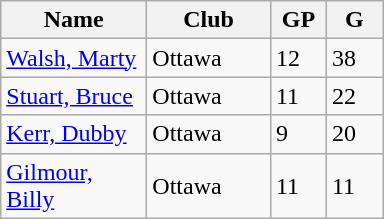<table class="wikitable">
<tr>
<th width=90>Name</th>
<th width=75>Club</th>
<th width=30>GP</th>
<th width=30>G</th>
</tr>
<tr>
<td><a href='#'>Walsh, Marty</a></td>
<td>Ottawa</td>
<td>12</td>
<td>38</td>
</tr>
<tr>
<td><a href='#'>Stuart, Bruce</a></td>
<td>Ottawa</td>
<td>11</td>
<td>22</td>
</tr>
<tr>
<td><a href='#'>Kerr, Dubby</a></td>
<td>Ottawa</td>
<td>9</td>
<td>20</td>
</tr>
<tr>
<td><a href='#'>Gilmour, Billy</a></td>
<td>Ottawa</td>
<td>11</td>
<td>11</td>
</tr>
</table>
